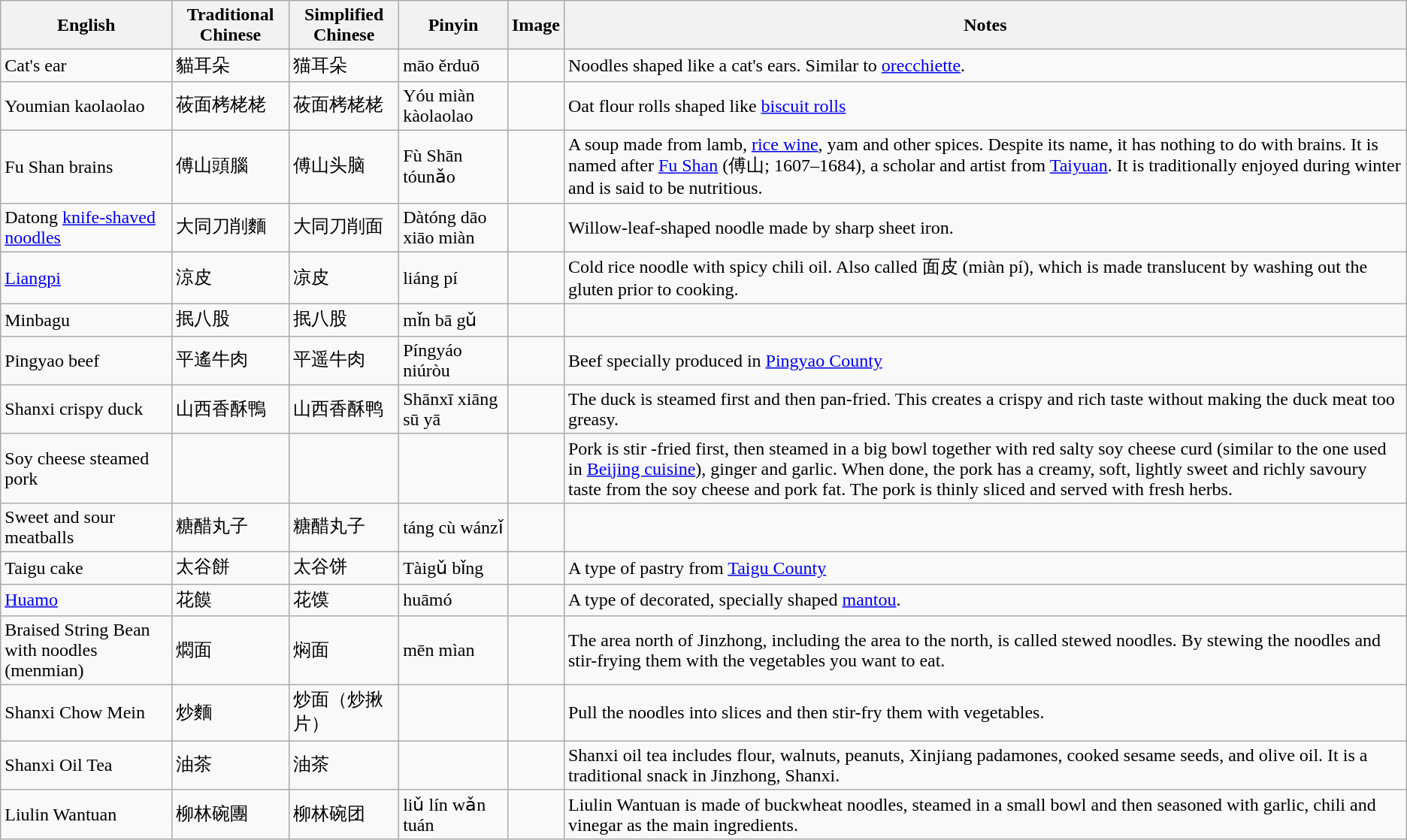<table class="wikitable">
<tr>
<th>English</th>
<th>Traditional Chinese</th>
<th>Simplified Chinese</th>
<th>Pinyin</th>
<th>Image</th>
<th>Notes</th>
</tr>
<tr>
<td>Cat's ear</td>
<td>貓耳朵</td>
<td>猫耳朵</td>
<td>māo ěrduō</td>
<td></td>
<td>Noodles shaped like a cat's ears. Similar to <a href='#'>orecchiette</a>.</td>
</tr>
<tr>
<td>Youmian kaolaolao</td>
<td>莜面栲栳栳</td>
<td>莜面栲栳栳</td>
<td>Yóu miàn kàolaolao</td>
<td></td>
<td>Oat flour rolls shaped like <a href='#'>biscuit rolls</a></td>
</tr>
<tr>
<td>Fu Shan brains</td>
<td>傅山頭腦</td>
<td>傅山头脑</td>
<td>Fù Shān tóunǎo</td>
<td></td>
<td>A soup made from lamb, <a href='#'>rice wine</a>, yam and other spices. Despite its name, it has nothing to do with brains. It is named after <a href='#'>Fu Shan</a> (傅山; 1607–1684), a scholar and artist from <a href='#'>Taiyuan</a>. It is traditionally enjoyed during winter and is said to be nutritious.</td>
</tr>
<tr>
<td>Datong <a href='#'>knife-shaved noodles</a></td>
<td>大同刀削麵</td>
<td>大同刀削面</td>
<td>Dàtóng dāo xiāo miàn</td>
<td></td>
<td>Willow-leaf-shaped noodle made by sharp sheet iron.</td>
</tr>
<tr>
<td><a href='#'>Liangpi</a></td>
<td>涼皮</td>
<td>凉皮</td>
<td>liáng pí</td>
<td></td>
<td>Cold rice noodle with spicy chili oil. Also called 面皮 (miàn pí), which is made translucent by washing out the gluten prior to cooking.</td>
</tr>
<tr>
<td>Minbagu</td>
<td>抿八股</td>
<td>抿八股</td>
<td>mǐn bā gǔ</td>
<td></td>
<td></td>
</tr>
<tr>
<td>Pingyao beef</td>
<td>平遙牛肉</td>
<td>平遥牛肉</td>
<td>Píngyáo niúròu</td>
<td></td>
<td>Beef specially produced in <a href='#'>Pingyao County</a></td>
</tr>
<tr>
<td>Shanxi crispy duck</td>
<td>山西香酥鴨</td>
<td>山西香酥鸭</td>
<td>Shānxī xiāng sū yā</td>
<td></td>
<td>The duck is steamed first and then pan-fried. This creates a crispy and rich taste without making the duck meat too greasy.</td>
</tr>
<tr>
<td>Soy cheese steamed pork</td>
<td></td>
<td></td>
<td></td>
<td></td>
<td>Pork is stir -fried first, then steamed in a big bowl together with red salty soy cheese curd (similar to the one used in <a href='#'>Beijing cuisine</a>), ginger and garlic. When done, the pork has a creamy, soft, lightly sweet and richly savoury taste from the soy cheese and pork fat. The pork is thinly sliced and served with fresh herbs.</td>
</tr>
<tr>
<td>Sweet and sour meatballs</td>
<td>糖醋丸子</td>
<td>糖醋丸子</td>
<td>táng cù wánzǐ</td>
<td></td>
<td></td>
</tr>
<tr>
<td>Taigu cake</td>
<td>太谷餅</td>
<td>太谷饼</td>
<td>Tàigǔ bǐng</td>
<td></td>
<td>A type of pastry from <a href='#'>Taigu County</a></td>
</tr>
<tr>
<td><a href='#'>Huamo</a></td>
<td>花饃</td>
<td>花馍</td>
<td>huāmó</td>
<td></td>
<td>A type of decorated, specially shaped <a href='#'>mantou</a>.</td>
</tr>
<tr>
<td>Braised String Bean with noodles (menmian)</td>
<td>燜面</td>
<td>焖面</td>
<td>mēn mìan</td>
<td></td>
<td>The area north of Jinzhong, including the area to the north, is called stewed noodles. By stewing the noodles and stir-frying them with the vegetables you want to eat.</td>
</tr>
<tr>
<td>Shanxi Chow Mein</td>
<td>炒麵</td>
<td>炒面（炒揪片）</td>
<td></td>
<td></td>
<td>Pull the noodles into slices and then stir-fry them with vegetables.</td>
</tr>
<tr>
<td>Shanxi Oil Tea</td>
<td>油茶</td>
<td>油茶</td>
<td></td>
<td></td>
<td>Shanxi oil tea includes flour, walnuts, peanuts, Xinjiang padamones, cooked sesame seeds, and olive oil. It is a traditional snack in Jinzhong, Shanxi.</td>
</tr>
<tr>
<td>Liulin Wantuan</td>
<td>柳林碗團</td>
<td>柳林碗团</td>
<td>liǔ lín wǎn tuán</td>
<td></td>
<td>Liulin Wantuan is made of buckwheat noodles, steamed in a small bowl and then seasoned with garlic, chili and vinegar as the main ingredients.</td>
</tr>
</table>
